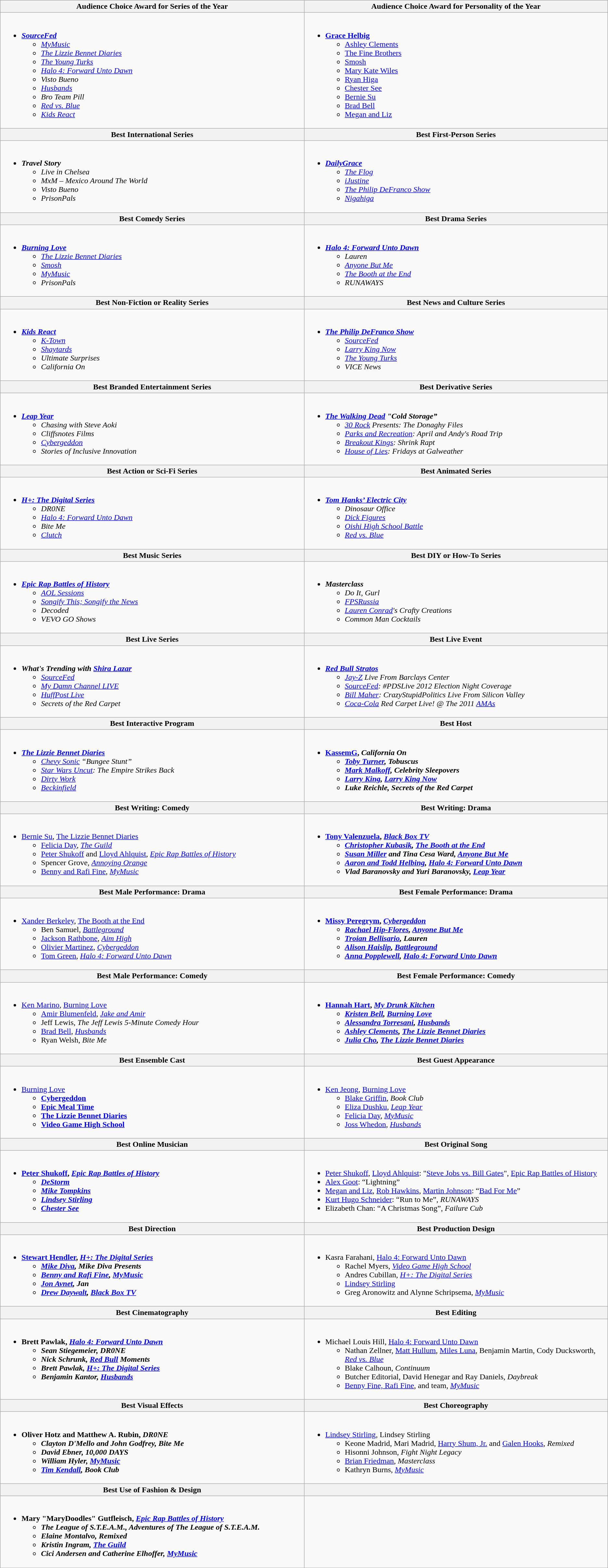<table class="wikitable">
<tr>
<th width="50%"><strong>Audience Choice Award for Series of the Year</strong></th>
<th width="50%"><strong>Audience Choice Award for Personality of the Year</strong></th>
</tr>
<tr>
<td valign="top"><br><ul><li><strong><em><a href='#'>SourceFed</a></em></strong><ul><li><em><a href='#'>MyMusic</a></em></li><li><em><a href='#'>The Lizzie Bennet Diaries</a></em></li><li><em><a href='#'>The Young Turks</a></em></li><li><em><a href='#'>Halo 4: Forward Unto Dawn</a></em></li><li><em>Visto Bueno</em></li><li><em><a href='#'>Husbands</a></em></li><li><em>Bro Team Pill</em></li><li><em><a href='#'>Red vs. Blue</a></em></li><li><em><a href='#'>Kids React</a></em></li></ul></li></ul></td>
<td valign="top"><br><ul><li><strong><a href='#'>Grace Helbig</a></strong><ul><li><a href='#'>Ashley Clements</a></li><li><a href='#'>The Fine Brothers</a></li><li><a href='#'>Smosh</a></li><li><a href='#'>Mary Kate Wiles</a></li><li><a href='#'>Ryan Higa</a></li><li><a href='#'>Chester See</a></li><li><a href='#'>Bernie Su</a></li><li><a href='#'>Brad Bell</a></li><li><a href='#'>Megan and Liz</a></li></ul></li></ul></td>
</tr>
<tr>
<th>Best International Series</th>
<th>Best First-Person Series</th>
</tr>
<tr>
<td><br><ul><li><strong><em>Travel Story</em></strong><ul><li><em>Live in Chelsea</em></li><li><em>MxM – Mexico Around The World</em></li><li><em>Visto Bueno</em></li><li><em>PrisonPals</em></li></ul></li></ul></td>
<td><br><ul><li><strong><em><a href='#'>DailyGrace</a></em></strong><ul><li><em><a href='#'>The Flog</a></em></li><li><em><a href='#'>iJustine</a></em></li><li><em><a href='#'>The Philip DeFranco Show</a></em></li><li><em><a href='#'>Nigahiga</a></em></li></ul></li></ul></td>
</tr>
<tr>
<th>Best Comedy Series</th>
<th>Best Drama Series</th>
</tr>
<tr>
<td valign="top"><br><ul><li><strong><em><a href='#'>Burning Love</a></em></strong><ul><li><em><a href='#'>The Lizzie Bennet Diaries</a></em></li><li><em><a href='#'>Smosh</a></em></li><li><em><a href='#'>MyMusic</a></em></li><li><em>PrisonPals</em></li></ul></li></ul></td>
<td valign="top"><br><ul><li><strong><em><a href='#'>Halo 4: Forward Unto Dawn</a></em></strong><ul><li><em>Lauren</em></li><li><em><a href='#'>Anyone But Me</a></em></li><li><em><a href='#'>The Booth at the End</a></em></li><li><em>RUNAWAYS</em></li></ul></li></ul></td>
</tr>
<tr>
<th>Best Non-Fiction or Reality Series</th>
<th>Best News and Culture Series</th>
</tr>
<tr>
<td valign="top"><br><ul><li><strong><em><a href='#'>Kids React</a></em></strong><ul><li><em><a href='#'>K-Town</a></em></li><li><em><a href='#'>Shaytards</a></em></li><li><em>Ultimate Surprises</em></li><li><em>California On</em></li></ul></li></ul></td>
<td valign="top"><br><ul><li><strong><em><a href='#'>The Philip DeFranco Show</a></em></strong><ul><li><em><a href='#'>SourceFed</a></em></li><li><em><a href='#'>Larry King Now</a></em></li><li><em><a href='#'>The Young Turks</a></em></li><li><em>VICE News</em></li></ul></li></ul></td>
</tr>
<tr>
<th>Best Branded Entertainment Series</th>
<th>Best Derivative Series</th>
</tr>
<tr>
<td valign="top"><br><ul><li><strong><em><a href='#'>Leap Year</a></em></strong><ul><li><em>Chasing with Steve Aoki</em></li><li><em>Cliffsnotes Films</em></li><li><em><a href='#'>Cybergeddon</a></em></li><li><em>Stories of Inclusive Innovation</em></li></ul></li></ul></td>
<td valign="top"><br><ul><li><strong><em><a href='#'>The Walking Dead</a> "Cold Storage”</em></strong><ul><li><em><a href='#'>30 Rock</a> Presents: The Donaghy Files</em></li><li><em><a href='#'>Parks and Recreation</a>: April and Andy's Road Trip</em></li><li><em><a href='#'>Breakout Kings</a>: Shrink Rapt</em></li><li><em><a href='#'>House of Lies</a>: Fridays at Galweather</em></li></ul></li></ul></td>
</tr>
<tr>
<th>Best Action or Sci-Fi Series</th>
<th>Best Animated Series</th>
</tr>
<tr>
<td valign="top"><br><ul><li><strong><em><a href='#'>H+: The Digital Series</a></em></strong><ul><li><em>DR0NE</em></li><li><em><a href='#'>Halo 4: Forward Unto Dawn</a></em></li><li><em>Bite Me</em></li><li><em><a href='#'>Clutch</a></em></li></ul></li></ul></td>
<td valign="top"><br><ul><li><strong><em><a href='#'>Tom Hanks’ Electric City</a></em></strong><ul><li><em>Dinosaur Office</em></li><li><em><a href='#'>Dick Figures</a></em></li><li><em><a href='#'>Oishi High School Battle</a></em></li><li><em><a href='#'>Red vs. Blue</a></em></li></ul></li></ul></td>
</tr>
<tr>
<th>Best Music Series</th>
<th>Best DIY or How-To Series</th>
</tr>
<tr>
<td valign="top"><br><ul><li><strong><em><a href='#'>Epic Rap Battles of History</a></em></strong><ul><li><em><a href='#'>AOL Sessions</a></em></li><li><em><a href='#'>Songify This; Songify the News</a></em></li><li><em>Decoded</em></li><li><em>VEVO GO Shows</em></li></ul></li></ul></td>
<td valign="top"><br><ul><li><strong><em>Masterclass</em></strong><ul><li><em>Do It, Gurl</em></li><li><em><a href='#'>FPSRussia</a></em></li><li><em><a href='#'>Lauren Conrad</a>'s Crafty Creations</em></li><li><em>Common Man Cocktails</em></li></ul></li></ul></td>
</tr>
<tr>
<th>Best Live Series</th>
<th>Best Live Event</th>
</tr>
<tr>
<td valign="top"><br><ul><li><strong><em>What's Trending with <a href='#'>Shira Lazar</a></em></strong><ul><li><em><a href='#'>SourceFed</a></em></li><li><em><a href='#'>My Damn Channel LIVE</a></em></li><li><em><a href='#'>HuffPost Live</a></em></li><li><em>Secrets of the Red Carpet</em></li></ul></li></ul></td>
<td valign="top"><br><ul><li><strong><em><a href='#'>Red Bull Stratos</a></em></strong><ul><li><em><a href='#'>Jay-Z</a> Live From Barclays Center</em></li><li><em><a href='#'>SourceFed</a>: #PDSLive 2012 Election Night Coverage</em></li><li><em><a href='#'>Bill Maher</a>: CrazyStupidPolitics Live From Silicon Valley</em></li><li><em><a href='#'>Coca-Cola</a> Red Carpet Live! @ The 2011 <a href='#'>AMAs</a></em></li></ul></li></ul></td>
</tr>
<tr>
<th>Best Interactive Program</th>
<th>Best Host</th>
</tr>
<tr>
<td><br><ul><li><strong><em><a href='#'>The Lizzie Bennet Diaries</a></em></strong><ul><li><em><a href='#'>Chevy Sonic</a> “Bungee Stunt”</em></li><li><em><a href='#'>Star Wars Uncut</a>: The Empire Strikes Back</em></li><li><em><a href='#'>Dirty Work</a></em></li><li><em><a href='#'>Beckinfield</a></em></li></ul></li></ul></td>
<td><br><ul><li><strong><a href='#'>KassemG</a>, <em>California On<strong><em><ul><li><a href='#'>Toby Turner</a>, Tobuscus</li><li><a href='#'>Mark Malkoff</a>, </em>Celebrity Sleepovers<em></li><li><a href='#'>Larry King</a>, </em><a href='#'>Larry King Now</a><em></li><li>Luke Reichle, </em>Secrets of the Red Carpet<em></li></ul></li></ul></td>
</tr>
<tr>
<th>Best Writing: Comedy</th>
<th>Best Writing: Drama</th>
</tr>
<tr>
<td valign="top"><br><ul><li></strong><a href='#'>Bernie Su</a>, </em><a href='#'>The Lizzie Bennet Diaries</a></em></strong><ul><li><a href='#'>Felicia Day</a>, <em><a href='#'>The Guild</a></em></li><li><a href='#'>Peter Shukoff</a> and <a href='#'>Lloyd Ahlquist</a>, <em><a href='#'>Epic Rap Battles of History</a></em></li><li>Spencer Grove, <em><a href='#'>Annoying Orange</a></em></li><li><a href='#'>Benny and Rafi Fine</a>, <em><a href='#'>MyMusic</a></em></li></ul></li></ul></td>
<td valign="top"><br><ul><li><strong><a href='#'>Tony Valenzuela</a>, <em><a href='#'>Black Box TV</a><strong><em><ul><li><a href='#'>Christopher Kubasik</a>, </em><a href='#'>The Booth at the End</a><em></li><li><a href='#'>Susan Miller</a> and Tina Cesa Ward, </em><a href='#'>Anyone But Me</a><em></li><li><a href='#'>Aaron and Todd Helbing</a>, </em><a href='#'>Halo 4: Forward Unto Dawn</a><em></li><li>Vlad Baranovsky and Yuri Baranovsky, </em><a href='#'>Leap Year</a><em></li></ul></li></ul></td>
</tr>
<tr>
<th>Best Male Performance: Drama</th>
<th>Best Female Performance: Drama</th>
</tr>
<tr>
<td valign="top"><br><ul><li></strong><a href='#'>Xander Berkeley</a>, </em><a href='#'>The Booth at the End</a></em></strong><ul><li>Ben Samuel, <em><a href='#'>Battleground</a></em></li><li><a href='#'>Jackson Rathbone</a>, <em><a href='#'>Aim High</a></em></li><li><a href='#'>Olivier Martinez</a>, <em><a href='#'>Cybergeddon</a></em></li><li><a href='#'>Tom Green</a>, <em><a href='#'>Halo 4: Forward Unto Dawn</a></em></li></ul></li></ul></td>
<td valign="top"><br><ul><li><strong><a href='#'>Missy Peregrym</a>, <em><a href='#'>Cybergeddon</a><strong><em><ul><li><a href='#'>Rachael Hip-Flores</a>, </em><a href='#'>Anyone But Me</a><em></li><li><a href='#'>Troian Bellisario</a>, </em>Lauren<em></li><li><a href='#'>Alison Haislip</a>, <a href='#'></em>Battleground<em></a></li><li><a href='#'>Anna Popplewell</a>, </em><a href='#'>Halo 4: Forward Unto Dawn</a><em></li></ul></li></ul></td>
</tr>
<tr>
<th>Best Male Performance: Comedy</th>
<th>Best Female Performance: Comedy</th>
</tr>
<tr>
<td valign="top"><br><ul><li></strong><a href='#'>Ken Marino</a>, </em><a href='#'>Burning Love</a></em></strong><ul><li><a href='#'>Amir Blumenfeld</a>, <em><a href='#'>Jake and Amir</a></em></li><li>Jeff Lewis, <em>The Jeff Lewis 5-Minute Comedy Hour</em></li><li><a href='#'>Brad Bell</a>, <em><a href='#'>Husbands</a></em></li><li>Ryan Welsh, <em>Bite Me</em></li></ul></li></ul></td>
<td valign="top"><br><ul><li><strong><a href='#'>Hannah Hart</a>, <em><a href='#'>My Drunk Kitchen</a><strong><em><ul><li><a href='#'>Kristen Bell</a>, </em><a href='#'>Burning Love</a><em></li><li><a href='#'>Alessandra Torresani</a>, </em><a href='#'>Husbands</a><em></li><li><a href='#'>Ashley Clements</a>, </em><a href='#'>The Lizzie Bennet Diaries</a><em></li><li><a href='#'>Julia Cho</a>, </em><a href='#'>The Lizzie Bennet Diaries</a><em></li></ul></li></ul></td>
</tr>
<tr>
<th>Best Ensemble Cast</th>
<th>Best Guest Appearance</th>
</tr>
<tr>
<td valign="top"><br><ul><li></em></strong><a href='#'>Burning Love</a><strong><em><ul><li></em><a href='#'>Cybergeddon</a><em></li><li></em><a href='#'>Epic Meal Time</a><em></li><li></em><a href='#'>The Lizzie Bennet Diaries</a><em></li><li></em><a href='#'>Video Game High School</a><em></li></ul></li></ul></td>
<td valign="top"><br><ul><li></strong><a href='#'>Ken Jeong</a>, </em><a href='#'>Burning Love</a></em></strong><ul><li><a href='#'>Blake Griffin</a>, <em>Book Club</em></li><li><a href='#'>Eliza Dushku</a>, <em><a href='#'>Leap Year</a></em></li><li><a href='#'>Felicia Day</a>, <em><a href='#'>MyMusic</a></em></li><li><a href='#'>Joss Whedon</a>, <em><a href='#'>Husbands</a></em></li></ul></li></ul></td>
</tr>
<tr>
<th>Best Online Musician</th>
<th>Best Original Song</th>
</tr>
<tr>
<td valign="top"><br><ul><li><strong><a href='#'>Peter Shukoff</a>, <em><a href='#'>Epic Rap Battles of History</a><strong><em><ul><li><a href='#'>DeStorm</a></li><li><a href='#'>Mike Tompkins</a></li><li><a href='#'>Lindsey Stirling</a></li><li><a href='#'>Chester See</a></li></ul></li></ul></td>
<td valign="top"><br><ul><li></strong><a href='#'>Peter Shukoff</a>, <a href='#'>Lloyd Ahlquist</a>: "<a href='#'>Steve Jobs vs. Bill Gates</a>", </em><a href='#'>Epic Rap Battles of History</a></em></strong></li><li><a href='#'>Alex Goot</a>: “Lightning”</li><li><a href='#'>Megan and Liz</a>, <a href='#'>Rob Hawkins</a>, <a href='#'>Martin Johnson</a>: “<a href='#'>Bad For Me</a>”</li><li><a href='#'>Kurt Hugo Schneider</a>: “Run to Me”, <em>RUNAWAYS</em></li><li>Elizabeth Chan: “A Christmas Song”, <em>Failure Cub</em></li></ul></td>
</tr>
<tr>
<th>Best Direction</th>
<th>Best Production Design</th>
</tr>
<tr>
<td valign="top"><br><ul><li><strong><a href='#'>Stewart Hendler</a>, <em><a href='#'>H+: The Digital Series</a><strong><em><ul><li><a href='#'>Mike Diva</a>, </em>Mike Diva Presents<em></li><li><a href='#'>Benny and Rafi Fine</a>, </em><a href='#'>MyMusic</a><em></li><li><a href='#'>Jon Avnet</a>, </em>Jan<em></li><li><a href='#'>Drew Daywalt</a>, </em><a href='#'>Black Box TV</a><em></li></ul></li></ul></td>
<td valign="top"><br><ul><li></strong>Kasra Farahani, </em><a href='#'>Halo 4: Forward Unto Dawn</a></em></strong><ul><li>Rachel Myers, <em><a href='#'>Video Game High School</a></em></li><li>Andres Cubillan, <em><a href='#'>H+: The Digital Series</a></em></li><li><a href='#'>Lindsey Stirling</a></li><li>Greg Aronowitz and Alynne Schripsema, <em><a href='#'>MyMusic</a></em></li></ul></li></ul></td>
</tr>
<tr>
<th>Best Cinematography</th>
<th>Best Editing</th>
</tr>
<tr>
<td valign="top"><br><ul><li><strong>Brett Pawlak, <em><a href='#'>Halo 4: Forward Unto Dawn</a><strong><em><ul><li>Sean Stiegemeier, </em>DR0NE<em></li><li>Nick Schrunk, </em><a href='#'>Red Bull</a> Moments<em></li><li>Brett Pawlak, </em><a href='#'>H+: The Digital Series</a><em></li><li>Benjamin Kantor, </em><a href='#'>Husbands</a><em></li></ul></li></ul></td>
<td valign="top"><br><ul><li></strong>Michael Louis Hill, </em><a href='#'>Halo 4: Forward Unto Dawn</a></em></strong><ul><li>Nathan Zellner, <a href='#'>Matt Hullum</a>, <a href='#'>Miles Luna</a>, Benjamin Martin, Cody Ducksworth, <em><a href='#'>Red vs. Blue</a></em></li><li>Blake Calhoun, <em>Continuum</em></li><li>Butcher Editorial, David Henegar and Ray Daniels, <em>Daybreak</em></li><li><a href='#'>Benny Fine, Rafi Fine</a>, and team, <em><a href='#'>MyMusic</a></em></li></ul></li></ul></td>
</tr>
<tr>
<th>Best Visual Effects</th>
<th>Best Choreography</th>
</tr>
<tr>
<td valign="top"><br><ul><li><strong>Oliver Hotz and Matthew A. Rubin, <em>DR0NE<strong><em><ul><li>Clayton D'Mello and John Godfrey, </em>Bite Me<em></li><li>David Ebner, </em>10,000 DAYS<em></li><li>William Hyler, </em><a href='#'>MyMusic</a><em></li><li><a href='#'>Tim Kendall</a>, </em>Book Club<em></li></ul></li></ul></td>
<td valign="top"><br><ul><li></strong><a href='#'>Lindsey Stirling</a>, </em>Lindsey Stirling</em></strong><ul><li>Keone Madrid, Mari Madrid, <a href='#'>Harry Shum, Jr.</a> and <a href='#'>Galen Hooks</a>, <em>Remixed</em></li><li>Hisonni Johnson, <em>Fight Night Legacy</em></li><li><a href='#'>Brian Friedman</a>, <em>Masterclass</em></li><li>Kathryn Burns, <em><a href='#'>MyMusic</a></em></li></ul></li></ul></td>
</tr>
<tr>
<th>Best Use of Fashion & Design</th>
<th></th>
</tr>
<tr>
<td valign="top"><br><ul><li><strong>Mary "MaryDoodles" Gutfleisch, <em><a href='#'>Epic Rap Battles of History</a><strong><em><ul><li>The League of S.T.E.A.M., </em>Adventures of The League of S.T.E.A.M.<em></li><li>Elaine Montalvo, </em>Remixed<em></li><li>Kristin Ingram, </em><a href='#'>The Guild</a><em></li><li>Cici Andersen and Catherine Elhoffer, </em><a href='#'>MyMusic</a><em></li></ul></li></ul></td>
<td valign="top"></td>
</tr>
</table>
